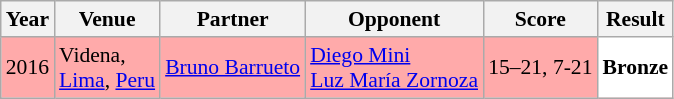<table class="sortable wikitable" style="font-size: 90%;">
<tr>
<th>Year</th>
<th>Venue</th>
<th>Partner</th>
<th>Opponent</th>
<th>Score</th>
<th>Result</th>
</tr>
<tr style="background:#FFAAAA">
<td align="center">2016</td>
<td align="left">Videna,<br><a href='#'>Lima</a>, <a href='#'>Peru</a></td>
<td align="left"> <a href='#'>Bruno Barrueto</a></td>
<td align="left"> <a href='#'>Diego Mini</a> <br>  <a href='#'>Luz María Zornoza</a></td>
<td align="left">15–21, 7-21</td>
<td style="text-align:left; background:white"> <strong>Bronze</strong></td>
</tr>
</table>
